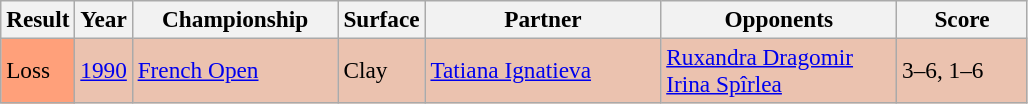<table class="sortable wikitable" style=font-size:97%>
<tr>
<th>Result</th>
<th>Year</th>
<th width=130>Championship</th>
<th>Surface</th>
<th width=150>Partner</th>
<th width=150>Opponents</th>
<th width=80 class="unsortable">Score</th>
</tr>
<tr style="background:#ebc2af;">
<td style="background:#ffa07a;">Loss</td>
<td><a href='#'>1990</a></td>
<td><a href='#'>French Open</a></td>
<td>Clay</td>
<td> <a href='#'>Tatiana Ignatieva</a></td>
<td> <a href='#'>Ruxandra Dragomir</a> <br>  <a href='#'>Irina Spîrlea</a></td>
<td>3–6, 1–6</td>
</tr>
</table>
